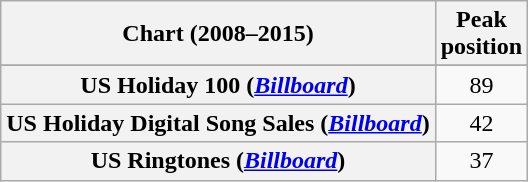<table class="wikitable sortable plainrowheaders" style="text-align:center">
<tr>
<th scope="col">Chart (2008–2015)</th>
<th scope="col">Peak<br> position</th>
</tr>
<tr>
</tr>
<tr>
</tr>
<tr>
<th scope="row">US Holiday 100 (<a href='#'><em>Billboard</em></a>)</th>
<td style="text-align:center">89</td>
</tr>
<tr>
<th scope="row">US Holiday Digital Song Sales (<a href='#'><em>Billboard</em></a>)</th>
<td style="text-align:center">42</td>
</tr>
<tr>
<th scope="row">US Ringtones (<a href='#'><em>Billboard</em></a>)</th>
<td style="text-align:center">37</td>
</tr>
</table>
